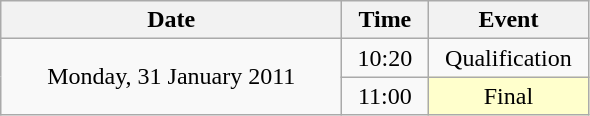<table class = "wikitable" style="text-align:center;">
<tr>
<th width=220>Date</th>
<th width=50>Time</th>
<th width=100>Event</th>
</tr>
<tr>
<td rowspan=2>Monday, 31 January 2011</td>
<td>10:20</td>
<td>Qualification</td>
</tr>
<tr>
<td>11:00</td>
<td bgcolor=ffffcc>Final</td>
</tr>
</table>
